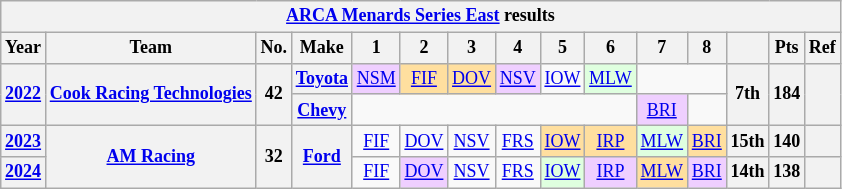<table class="wikitable" style="text-align:center; font-size:75%">
<tr>
<th colspan=15><a href='#'>ARCA Menards Series East</a> results</th>
</tr>
<tr>
<th>Year</th>
<th>Team</th>
<th>No.</th>
<th>Make</th>
<th>1</th>
<th>2</th>
<th>3</th>
<th>4</th>
<th>5</th>
<th>6</th>
<th>7</th>
<th>8</th>
<th></th>
<th>Pts</th>
<th>Ref</th>
</tr>
<tr>
<th rowspan=2><a href='#'>2022</a></th>
<th rowspan=2><a href='#'>Cook Racing Technologies</a></th>
<th rowspan=2>42</th>
<th><a href='#'>Toyota</a></th>
<td style="background:#EFCFFF;"><a href='#'>NSM</a><br></td>
<td style="background:#FFDF9F;"><a href='#'>FIF</a><br></td>
<td style="background:#FFDF9F;"><a href='#'>DOV</a><br></td>
<td style="background:#EFCFFF;"><a href='#'>NSV</a><br></td>
<td><a href='#'>IOW</a></td>
<td style="background:#DFFFDF;"><a href='#'>MLW</a><br></td>
<td colspan=2></td>
<th rowspan=2>7th</th>
<th rowspan=2>184</th>
<th rowspan=2></th>
</tr>
<tr>
<th><a href='#'>Chevy</a></th>
<td colspan=6></td>
<td style="background:#EFCFFF;"><a href='#'>BRI</a><br></td>
<td></td>
</tr>
<tr>
<th><a href='#'>2023</a></th>
<th rowspan=2><a href='#'>AM Racing</a></th>
<th rowspan=2>32</th>
<th rowspan=2><a href='#'>Ford</a></th>
<td><a href='#'>FIF</a></td>
<td><a href='#'>DOV</a></td>
<td><a href='#'>NSV</a></td>
<td><a href='#'>FRS</a></td>
<td style="background:#FFDF9F;"><a href='#'>IOW</a><br></td>
<td style="background:#FFDF9F;"><a href='#'>IRP</a><br></td>
<td style="background:#DFFFDF;"><a href='#'>MLW</a><br></td>
<td style="background:#FFDF9F;"><a href='#'>BRI</a><br></td>
<th>15th</th>
<th>140</th>
<th></th>
</tr>
<tr>
<th><a href='#'>2024</a></th>
<td><a href='#'>FIF</a></td>
<td style="background:#EFCFFF;"><a href='#'>DOV</a><br></td>
<td><a href='#'>NSV</a></td>
<td><a href='#'>FRS</a></td>
<td style="background:#DFFFDF;"><a href='#'>IOW</a><br></td>
<td style="background:#EFCFFF;"><a href='#'>IRP</a><br></td>
<td style="background:#FFDF9F;"><a href='#'>MLW</a><br></td>
<td style="background:#EFCFFF;"><a href='#'>BRI</a><br></td>
<th>14th</th>
<th>138</th>
<th></th>
</tr>
</table>
